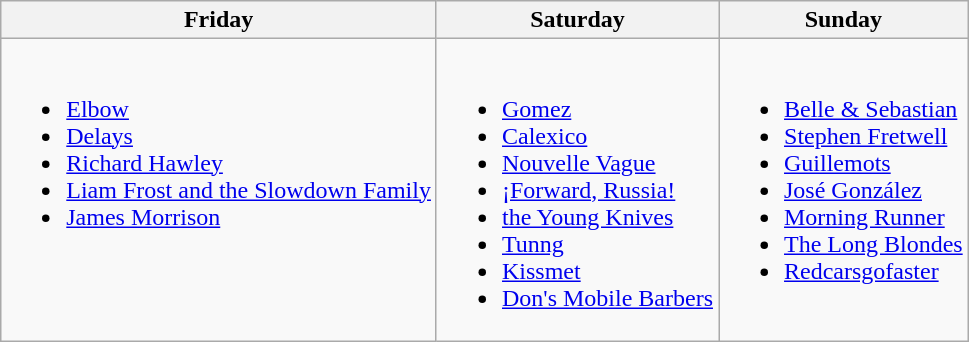<table class="wikitable">
<tr>
<th>Friday</th>
<th>Saturday</th>
<th>Sunday</th>
</tr>
<tr>
<td valign=top><br><ul><li><a href='#'>Elbow</a></li><li><a href='#'>Delays</a></li><li><a href='#'>Richard Hawley</a></li><li><a href='#'>Liam Frost and the Slowdown Family</a></li><li><a href='#'>James Morrison</a></li></ul></td>
<td valign=top><br><ul><li><a href='#'>Gomez</a></li><li><a href='#'>Calexico</a></li><li><a href='#'>Nouvelle Vague</a></li><li><a href='#'>¡Forward, Russia!</a></li><li><a href='#'>the Young Knives</a></li><li><a href='#'>Tunng</a></li><li><a href='#'>Kissmet</a></li><li><a href='#'>Don's Mobile Barbers</a></li></ul></td>
<td valign=top><br><ul><li><a href='#'>Belle & Sebastian</a></li><li><a href='#'>Stephen Fretwell</a></li><li><a href='#'>Guillemots</a></li><li><a href='#'>José González</a></li><li><a href='#'>Morning Runner</a></li><li><a href='#'>The Long Blondes</a></li><li><a href='#'>Redcarsgofaster</a></li></ul></td>
</tr>
</table>
